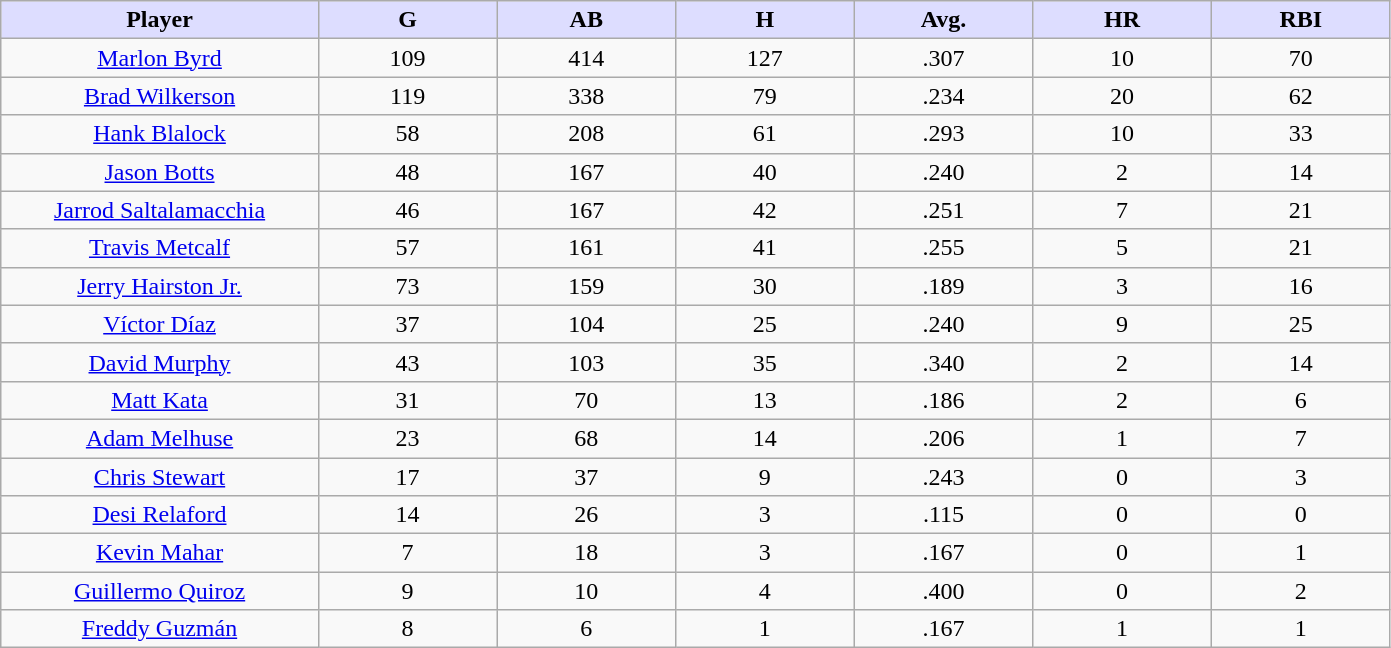<table class="wikitable sortable">
<tr>
<th style="background:#ddf; width:16%;">Player</th>
<th style="background:#ddf; width:9%;">G</th>
<th style="background:#ddf; width:9%;">AB</th>
<th style="background:#ddf; width:9%;">H</th>
<th style="background:#ddf; width:9%;">Avg.</th>
<th style="background:#ddf; width:9%;">HR</th>
<th style="background:#ddf; width:9%;">RBI</th>
</tr>
<tr align=center>
<td><a href='#'>Marlon Byrd</a></td>
<td>109</td>
<td>414</td>
<td>127</td>
<td>.307</td>
<td>10</td>
<td>70</td>
</tr>
<tr align=center>
<td><a href='#'>Brad Wilkerson</a></td>
<td>119</td>
<td>338</td>
<td>79</td>
<td>.234</td>
<td>20</td>
<td>62</td>
</tr>
<tr align=center>
<td><a href='#'>Hank Blalock</a></td>
<td>58</td>
<td>208</td>
<td>61</td>
<td>.293</td>
<td>10</td>
<td>33</td>
</tr>
<tr align=center>
<td><a href='#'>Jason Botts</a></td>
<td>48</td>
<td>167</td>
<td>40</td>
<td>.240</td>
<td>2</td>
<td>14</td>
</tr>
<tr align=center>
<td><a href='#'>Jarrod Saltalamacchia</a></td>
<td>46</td>
<td>167</td>
<td>42</td>
<td>.251</td>
<td>7</td>
<td>21</td>
</tr>
<tr align=center>
<td><a href='#'>Travis Metcalf</a></td>
<td>57</td>
<td>161</td>
<td>41</td>
<td>.255</td>
<td>5</td>
<td>21</td>
</tr>
<tr align=center>
<td><a href='#'>Jerry Hairston Jr.</a></td>
<td>73</td>
<td>159</td>
<td>30</td>
<td>.189</td>
<td>3</td>
<td>16</td>
</tr>
<tr align=center>
<td><a href='#'>Víctor Díaz</a></td>
<td>37</td>
<td>104</td>
<td>25</td>
<td>.240</td>
<td>9</td>
<td>25</td>
</tr>
<tr align=center>
<td><a href='#'>David Murphy</a></td>
<td>43</td>
<td>103</td>
<td>35</td>
<td>.340</td>
<td>2</td>
<td>14</td>
</tr>
<tr align=center>
<td><a href='#'>Matt Kata</a></td>
<td>31</td>
<td>70</td>
<td>13</td>
<td>.186</td>
<td>2</td>
<td>6</td>
</tr>
<tr align=center>
<td><a href='#'>Adam Melhuse</a></td>
<td>23</td>
<td>68</td>
<td>14</td>
<td>.206</td>
<td>1</td>
<td>7</td>
</tr>
<tr align=center>
<td><a href='#'>Chris Stewart</a></td>
<td>17</td>
<td>37</td>
<td>9</td>
<td>.243</td>
<td>0</td>
<td>3</td>
</tr>
<tr align=center>
<td><a href='#'>Desi Relaford</a></td>
<td>14</td>
<td>26</td>
<td>3</td>
<td>.115</td>
<td>0</td>
<td>0</td>
</tr>
<tr align=center>
<td><a href='#'>Kevin Mahar</a></td>
<td>7</td>
<td>18</td>
<td>3</td>
<td>.167</td>
<td>0</td>
<td>1</td>
</tr>
<tr align=center>
<td><a href='#'>Guillermo Quiroz</a></td>
<td>9</td>
<td>10</td>
<td>4</td>
<td>.400</td>
<td>0</td>
<td>2</td>
</tr>
<tr align=center>
<td><a href='#'>Freddy Guzmán</a></td>
<td>8</td>
<td>6</td>
<td>1</td>
<td>.167</td>
<td>1</td>
<td>1</td>
</tr>
</table>
